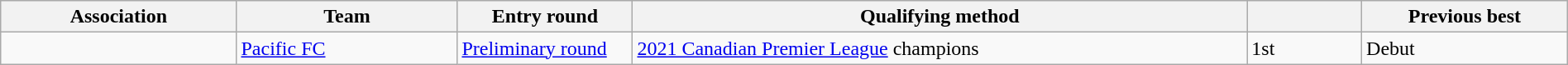<table class="wikitable" style="table-layout:fixed;width:100%;">
<tr>
<th width=15%>Association</th>
<th width=14%>Team</th>
<th width=11%>Entry round</th>
<th width=40%>Qualifying method</th>
<th width=7%> </th>
<th width=13%>Previous best </th>
</tr>
<tr>
<td> </td>
<td><a href='#'>Pacific FC</a></td>
<td><a href='#'>Preliminary round</a></td>
<td><a href='#'>2021 Canadian Premier League</a> champions</td>
<td>1st</td>
<td>Debut</td>
</tr>
</table>
